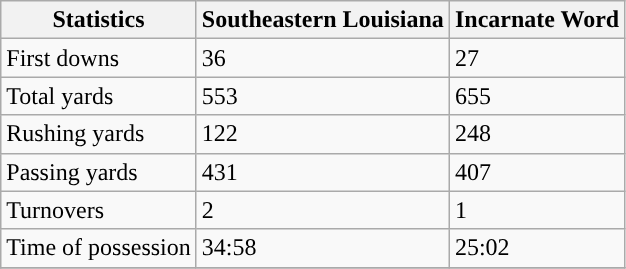<table class="wikitable">
<tr>
<th>Statistics</th>
<th>Southeastern Louisiana</th>
<th>Incarnate Word</th>
</tr>
<tr>
<td>First downs</td>
<td>36</td>
<td>27</td>
</tr>
<tr>
<td>Total yards</td>
<td>553</td>
<td>655</td>
</tr>
<tr>
<td>Rushing yards</td>
<td>122</td>
<td>248</td>
</tr>
<tr>
<td>Passing yards</td>
<td>431</td>
<td>407</td>
</tr>
<tr>
<td>Turnovers</td>
<td>2</td>
<td>1</td>
</tr>
<tr>
<td>Time of possession</td>
<td>34:58</td>
<td>25:02</td>
</tr>
<tr>
</tr>
</table>
